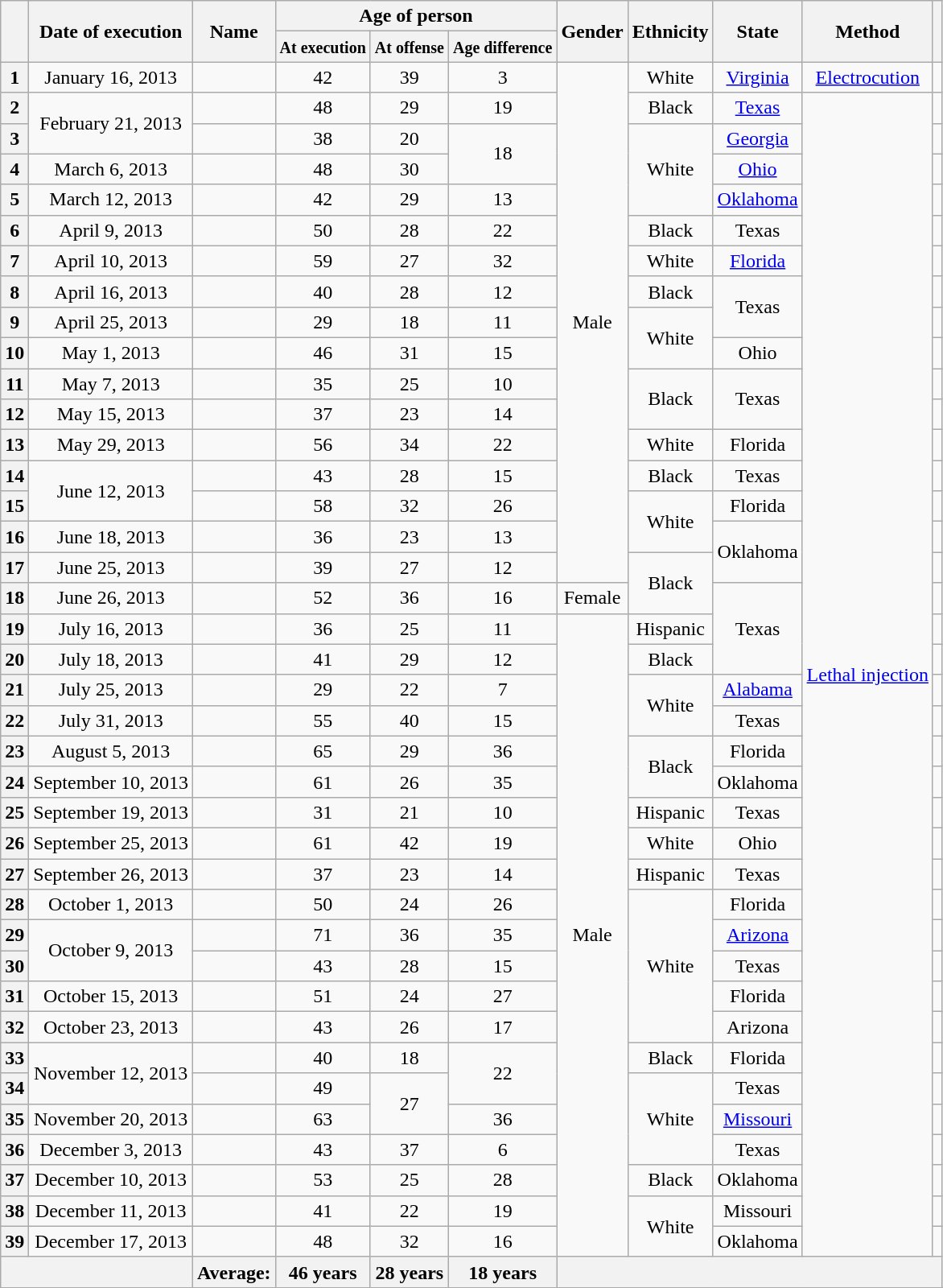<table class="wikitable sortable" style="text-align:center;">
<tr>
<th scope="col" rowspan="2"></th>
<th scope="col" rowspan="2" data-sort-type="date">Date of execution</th>
<th scope="col" rowspan="2">Name</th>
<th scope="col" colspan="3">Age of person</th>
<th scope="col" rowspan="2">Gender</th>
<th scope="col" rowspan="2">Ethnicity</th>
<th scope="col" rowspan="2">State</th>
<th scope="col" rowspan="2">Method</th>
<th scope="col" rowspan="2"></th>
</tr>
<tr>
<th scope="col"><small>At execution</small></th>
<th scope="col"><small>At offense</small></th>
<th scope="col"><small>Age difference</small></th>
</tr>
<tr>
<th scope="row">1</th>
<td>January 16, 2013</td>
<td></td>
<td>42 </td>
<td>39</td>
<td>3</td>
<td rowspan="17">Male</td>
<td>White</td>
<td><a href='#'>Virginia</a></td>
<td><a href='#'>Electrocution</a></td>
<td></td>
</tr>
<tr>
<th scope="row">2</th>
<td rowspan="2">February 21, 2013</td>
<td></td>
<td>48 </td>
<td>29</td>
<td>19</td>
<td>Black</td>
<td><a href='#'>Texas</a></td>
<td rowspan="38"><a href='#'>Lethal injection</a></td>
<td></td>
</tr>
<tr>
<th scope="row">3</th>
<td></td>
<td>38 </td>
<td>20</td>
<td rowspan="2">18</td>
<td rowspan="3">White</td>
<td><a href='#'>Georgia</a></td>
<td></td>
</tr>
<tr>
<th scope="row">4</th>
<td>March 6, 2013</td>
<td></td>
<td>48 </td>
<td>30</td>
<td><a href='#'>Ohio</a></td>
<td></td>
</tr>
<tr>
<th scope="row">5</th>
<td>March 12, 2013</td>
<td></td>
<td>42 </td>
<td>29</td>
<td>13</td>
<td><a href='#'>Oklahoma</a></td>
<td></td>
</tr>
<tr>
<th scope="row">6</th>
<td>April 9, 2013</td>
<td></td>
<td>50 </td>
<td>28</td>
<td>22</td>
<td>Black</td>
<td>Texas</td>
<td></td>
</tr>
<tr>
<th scope="row">7</th>
<td>April 10, 2013</td>
<td></td>
<td>59 </td>
<td>27</td>
<td>32</td>
<td>White</td>
<td><a href='#'>Florida</a></td>
<td></td>
</tr>
<tr>
<th scope="row">8</th>
<td>April 16, 2013</td>
<td></td>
<td>40 </td>
<td>28</td>
<td>12</td>
<td>Black</td>
<td rowspan="2">Texas</td>
<td></td>
</tr>
<tr>
<th scope="row">9</th>
<td>April 25, 2013</td>
<td></td>
<td>29 </td>
<td>18</td>
<td>11</td>
<td rowspan="2">White</td>
<td></td>
</tr>
<tr>
<th scope="row">10</th>
<td>May 1, 2013</td>
<td></td>
<td>46 </td>
<td>31</td>
<td>15</td>
<td>Ohio</td>
<td></td>
</tr>
<tr>
<th scope="row">11</th>
<td>May 7, 2013</td>
<td></td>
<td>35 </td>
<td>25</td>
<td>10</td>
<td rowspan="2">Black</td>
<td rowspan="2">Texas</td>
<td></td>
</tr>
<tr>
<th scope="row">12</th>
<td>May 15, 2013</td>
<td></td>
<td>37 </td>
<td>23</td>
<td>14</td>
<td></td>
</tr>
<tr>
<th scope="row">13</th>
<td>May 29, 2013</td>
<td></td>
<td>56 </td>
<td>34</td>
<td>22</td>
<td>White</td>
<td>Florida</td>
<td></td>
</tr>
<tr>
<th scope="row">14</th>
<td rowspan="2">June 12, 2013</td>
<td></td>
<td>43 </td>
<td>28</td>
<td>15</td>
<td>Black</td>
<td>Texas</td>
<td></td>
</tr>
<tr>
<th scope="row">15</th>
<td></td>
<td>58 </td>
<td>32</td>
<td>26</td>
<td rowspan="2">White</td>
<td>Florida</td>
<td></td>
</tr>
<tr>
<th scope="row">16</th>
<td>June 18, 2013</td>
<td></td>
<td>36 </td>
<td>23</td>
<td>13</td>
<td rowspan="2">Oklahoma</td>
<td></td>
</tr>
<tr>
<th scope="row">17</th>
<td>June 25, 2013</td>
<td></td>
<td>39 </td>
<td>27</td>
<td>12</td>
<td rowspan="2">Black</td>
<td></td>
</tr>
<tr>
<th scope="row">18</th>
<td>June 26, 2013</td>
<td></td>
<td>52 </td>
<td>36</td>
<td>16</td>
<td>Female</td>
<td rowspan="3">Texas</td>
<td></td>
</tr>
<tr>
<th scope="row">19</th>
<td>July 16, 2013</td>
<td></td>
<td>36 </td>
<td>25</td>
<td>11</td>
<td rowspan="21">Male</td>
<td>Hispanic</td>
<td></td>
</tr>
<tr>
<th scope="row">20</th>
<td>July 18, 2013</td>
<td></td>
<td>41 </td>
<td>29</td>
<td>12</td>
<td>Black</td>
<td></td>
</tr>
<tr>
<th scope="row">21</th>
<td>July 25, 2013</td>
<td></td>
<td>29 </td>
<td>22</td>
<td>7</td>
<td rowspan="2">White</td>
<td><a href='#'>Alabama</a></td>
<td></td>
</tr>
<tr>
<th scope="row">22</th>
<td>July 31, 2013</td>
<td></td>
<td>55 </td>
<td>40</td>
<td>15</td>
<td>Texas</td>
<td></td>
</tr>
<tr>
<th scope="row">23</th>
<td>August 5, 2013</td>
<td></td>
<td>65 </td>
<td>29</td>
<td>36</td>
<td rowspan="2">Black</td>
<td>Florida</td>
<td></td>
</tr>
<tr>
<th scope="row">24</th>
<td>September 10, 2013</td>
<td></td>
<td>61 </td>
<td>26</td>
<td>35</td>
<td>Oklahoma</td>
<td></td>
</tr>
<tr>
<th scope="row">25</th>
<td>September 19, 2013</td>
<td></td>
<td>31 </td>
<td>21</td>
<td>10</td>
<td>Hispanic</td>
<td>Texas</td>
<td></td>
</tr>
<tr>
<th scope="row">26</th>
<td>September 25, 2013</td>
<td></td>
<td>61 </td>
<td>42</td>
<td>19</td>
<td>White</td>
<td>Ohio</td>
<td></td>
</tr>
<tr>
<th scope="row">27</th>
<td>September 26, 2013</td>
<td></td>
<td>37 </td>
<td>23</td>
<td>14</td>
<td>Hispanic</td>
<td>Texas</td>
<td></td>
</tr>
<tr>
<th scope="row">28</th>
<td>October 1, 2013</td>
<td></td>
<td>50 </td>
<td>24</td>
<td>26</td>
<td rowspan="5">White</td>
<td>Florida</td>
<td></td>
</tr>
<tr>
<th scope="row">29</th>
<td rowspan="2">October 9, 2013</td>
<td></td>
<td>71 </td>
<td>36</td>
<td>35</td>
<td><a href='#'>Arizona</a></td>
<td></td>
</tr>
<tr>
<th scope="row">30</th>
<td></td>
<td>43 </td>
<td>28</td>
<td>15</td>
<td>Texas</td>
<td></td>
</tr>
<tr>
<th scope="row">31</th>
<td>October 15, 2013</td>
<td></td>
<td>51 </td>
<td>24</td>
<td>27</td>
<td>Florida</td>
<td></td>
</tr>
<tr>
<th scope="row">32</th>
<td>October 23, 2013</td>
<td></td>
<td>43 </td>
<td>26</td>
<td>17</td>
<td>Arizona</td>
<td></td>
</tr>
<tr>
<th scope="row">33</th>
<td rowspan="2">November 12, 2013</td>
<td></td>
<td>40 </td>
<td>18</td>
<td rowspan="2">22</td>
<td>Black</td>
<td>Florida</td>
<td></td>
</tr>
<tr>
<th scope="row">34</th>
<td></td>
<td>49 </td>
<td rowspan="2">27</td>
<td rowspan="3">White</td>
<td>Texas</td>
<td></td>
</tr>
<tr>
<th scope="row">35</th>
<td>November 20, 2013</td>
<td></td>
<td>63 </td>
<td>36</td>
<td><a href='#'>Missouri</a></td>
<td></td>
</tr>
<tr>
<th scope="row">36</th>
<td>December 3, 2013</td>
<td></td>
<td>43 </td>
<td>37</td>
<td>6</td>
<td>Texas</td>
<td></td>
</tr>
<tr>
<th scope="row">37</th>
<td>December 10, 2013</td>
<td></td>
<td>53 </td>
<td>25</td>
<td>28</td>
<td>Black</td>
<td>Oklahoma</td>
<td></td>
</tr>
<tr>
<th scope="row">38</th>
<td>December 11, 2013</td>
<td></td>
<td>41 </td>
<td>22</td>
<td>19</td>
<td rowspan="2">White</td>
<td>Missouri</td>
<td></td>
</tr>
<tr>
<th scope="row">39</th>
<td>December 17, 2013</td>
<td></td>
<td>48 </td>
<td>32</td>
<td>16</td>
<td>Oklahoma</td>
<td></td>
</tr>
<tr class="sortbottom">
<th colspan="2"></th>
<th>Average:</th>
<th>46 years</th>
<th>28 years</th>
<th>18 years</th>
<th colspan="5"></th>
</tr>
<tr>
</tr>
</table>
